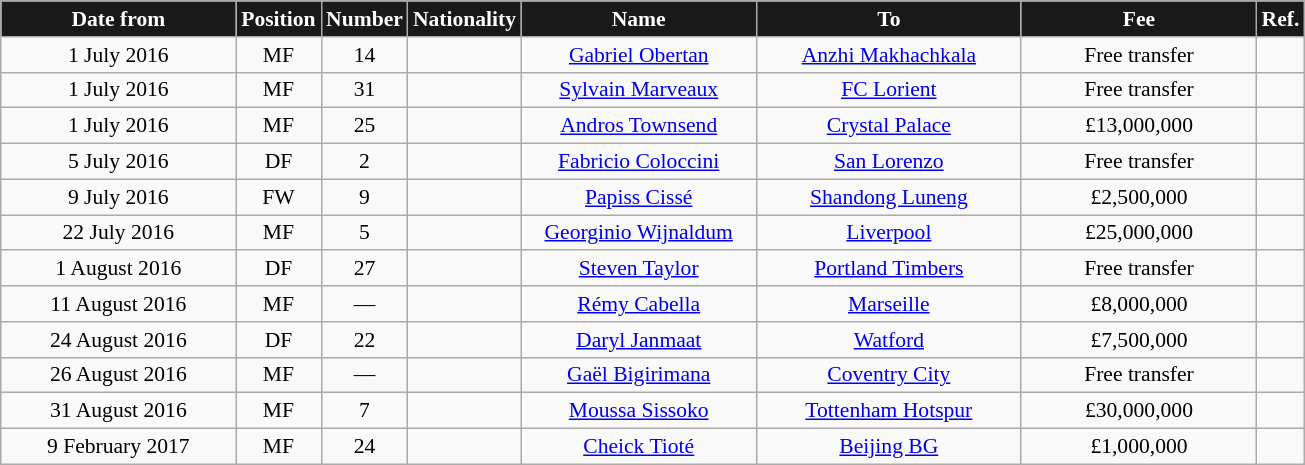<table class="wikitable"  style="text-align:center; font-size:90%; ">
<tr>
<th style="background:#191919; color:white; width:150px;">Date from</th>
<th style="background:#191919; color:white; width:50px;">Position</th>
<th style="background:#191919; color:white; width:50px;">Number</th>
<th style="background:#191919; color:white; width:50px;">Nationality</th>
<th style="background:#191919; color:white; width:150px;">Name</th>
<th style="background:#191919; color:white; width:170px;">To</th>
<th style="background:#191919; color:white; width:150px;">Fee</th>
<th style="background:#191919; color:white; width:25px;">Ref.</th>
</tr>
<tr>
<td>1 July 2016</td>
<td>MF</td>
<td>14</td>
<td></td>
<td><a href='#'>Gabriel Obertan</a></td>
<td> <a href='#'>Anzhi Makhachkala</a></td>
<td>Free transfer</td>
<td></td>
</tr>
<tr>
<td>1 July 2016</td>
<td>MF</td>
<td>31</td>
<td></td>
<td><a href='#'>Sylvain Marveaux</a></td>
<td> <a href='#'>FC Lorient</a></td>
<td>Free transfer</td>
<td></td>
</tr>
<tr>
<td>1 July 2016</td>
<td>MF</td>
<td>25</td>
<td></td>
<td><a href='#'>Andros Townsend</a></td>
<td> <a href='#'>Crystal Palace</a></td>
<td>£13,000,000</td>
<td></td>
</tr>
<tr>
<td>5 July 2016</td>
<td>DF</td>
<td>2</td>
<td></td>
<td><a href='#'>Fabricio Coloccini</a></td>
<td> <a href='#'>San Lorenzo</a></td>
<td>Free transfer</td>
<td></td>
</tr>
<tr>
<td>9 July 2016</td>
<td>FW</td>
<td>9</td>
<td></td>
<td><a href='#'>Papiss Cissé</a></td>
<td> <a href='#'>Shandong Luneng</a></td>
<td>£2,500,000</td>
<td></td>
</tr>
<tr>
<td>22 July 2016</td>
<td>MF</td>
<td>5</td>
<td></td>
<td><a href='#'>Georginio Wijnaldum</a></td>
<td> <a href='#'>Liverpool</a></td>
<td>£25,000,000</td>
<td></td>
</tr>
<tr>
<td>1 August 2016</td>
<td>DF</td>
<td>27</td>
<td></td>
<td><a href='#'>Steven Taylor</a></td>
<td> <a href='#'>Portland Timbers</a></td>
<td>Free transfer</td>
<td></td>
</tr>
<tr>
<td>11 August 2016</td>
<td>MF</td>
<td>—</td>
<td></td>
<td><a href='#'>Rémy Cabella</a></td>
<td> <a href='#'>Marseille</a></td>
<td>£8,000,000</td>
<td></td>
</tr>
<tr>
<td>24 August 2016</td>
<td>DF</td>
<td>22</td>
<td></td>
<td><a href='#'>Daryl Janmaat</a></td>
<td> <a href='#'>Watford</a></td>
<td>£7,500,000</td>
<td></td>
</tr>
<tr>
<td>26 August 2016</td>
<td>MF</td>
<td>—</td>
<td></td>
<td><a href='#'>Gaël Bigirimana</a></td>
<td> <a href='#'>Coventry City</a></td>
<td>Free transfer</td>
<td></td>
</tr>
<tr>
<td>31 August 2016</td>
<td>MF</td>
<td>7</td>
<td></td>
<td><a href='#'>Moussa Sissoko</a></td>
<td> <a href='#'>Tottenham Hotspur</a></td>
<td>£30,000,000</td>
<td></td>
</tr>
<tr>
<td>9 February 2017</td>
<td>MF</td>
<td>24</td>
<td></td>
<td><a href='#'>Cheick Tioté</a></td>
<td> <a href='#'>Beijing BG</a></td>
<td>£1,000,000</td>
<td></td>
</tr>
</table>
